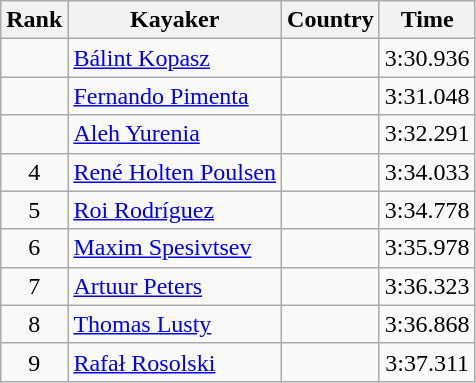<table class="wikitable" style="text-align:center">
<tr>
<th>Rank</th>
<th>Kayaker</th>
<th>Country</th>
<th>Time</th>
</tr>
<tr>
<td></td>
<td align=left><a href='#'>Bálint Kopasz</a></td>
<td align=left></td>
<td>3:30.936</td>
</tr>
<tr>
<td></td>
<td align=left><a href='#'>Fernando Pimenta</a></td>
<td align=left></td>
<td>3:31.048</td>
</tr>
<tr>
<td></td>
<td align=left><a href='#'>Aleh Yurenia</a></td>
<td align=left></td>
<td>3:32.291</td>
</tr>
<tr>
<td>4</td>
<td align=left><a href='#'>René Holten Poulsen</a></td>
<td align=left></td>
<td>3:34.033</td>
</tr>
<tr>
<td>5</td>
<td align=left><a href='#'>Roi Rodríguez</a></td>
<td align=left></td>
<td>3:34.778</td>
</tr>
<tr>
<td>6</td>
<td align=left><a href='#'>Maxim Spesivtsev</a></td>
<td align=left></td>
<td>3:35.978</td>
</tr>
<tr>
<td>7</td>
<td align=left><a href='#'>Artuur Peters</a></td>
<td align=left></td>
<td>3:36.323</td>
</tr>
<tr>
<td>8</td>
<td align=left><a href='#'>Thomas Lusty</a></td>
<td align=left></td>
<td>3:36.868</td>
</tr>
<tr>
<td>9</td>
<td align=left><a href='#'>Rafał Rosolski</a></td>
<td align=left></td>
<td>3:37.311</td>
</tr>
</table>
